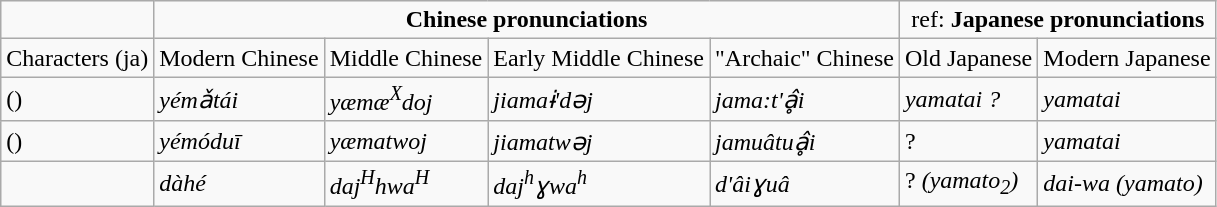<table class="wikitable">
<tr>
<td colspan="1"> </td>
<td colspan="4" align="center"><strong>Chinese pronunciations</strong></td>
<td colspan="2" align="center">ref: <strong>Japanese pronunciations</strong></td>
</tr>
<tr>
<td>Characters (ja)</td>
<td>Modern Chinese</td>
<td>Middle Chinese</td>
<td>Early Middle Chinese</td>
<td>"Archaic" Chinese</td>
<td>Old Japanese</td>
<td>Modern Japanese</td>
</tr>
<tr>
<td> ()</td>
<td><em>yémǎtái</em></td>
<td><em>yæmæ<sup>X</sup>doj</em></td>
<td><em>jiamaɨ'dəj</em></td>
<td><em>jama:t'ḁ̂i</em></td>
<td><em>yamatai ?</em></td>
<td><em>yamatai</em></td>
</tr>
<tr>
<td> ()</td>
<td><em>yémóduī</em></td>
<td><em>yæmatwoj</em></td>
<td><em>jiamatwəj</em></td>
<td><em>jamuâtuḁ̂i</em></td>
<td>?</td>
<td><em>yamatai</em></td>
</tr>
<tr>
<td></td>
<td><em>dàhé</em></td>
<td><em>daj<sup>H</sup>hwa<sup>H</sup></em></td>
<td><em>daj<sup>h</sup>ɣwa<sup>h</sup></em></td>
<td><em>d'âiɣuâ</em></td>
<td>? <em>(yamato<sub>2</sub>)</em></td>
<td><em>dai-wa (yamato)</em></td>
</tr>
</table>
